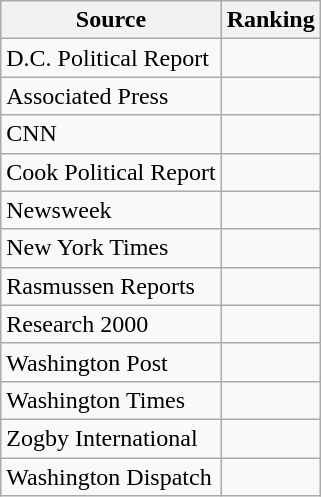<table class="wikitable">
<tr>
<th>Source</th>
<th>Ranking</th>
</tr>
<tr>
<td>D.C. Political Report</td>
<td></td>
</tr>
<tr>
<td>Associated Press</td>
<td></td>
</tr>
<tr>
<td>CNN</td>
<td></td>
</tr>
<tr>
<td>Cook Political Report</td>
<td></td>
</tr>
<tr>
<td>Newsweek</td>
<td></td>
</tr>
<tr>
<td>New York Times</td>
<td></td>
</tr>
<tr>
<td>Rasmussen Reports</td>
<td></td>
</tr>
<tr>
<td>Research 2000</td>
<td></td>
</tr>
<tr>
<td>Washington Post</td>
<td></td>
</tr>
<tr>
<td>Washington Times</td>
<td></td>
</tr>
<tr>
<td>Zogby International</td>
<td></td>
</tr>
<tr>
<td>Washington Dispatch</td>
<td></td>
</tr>
</table>
